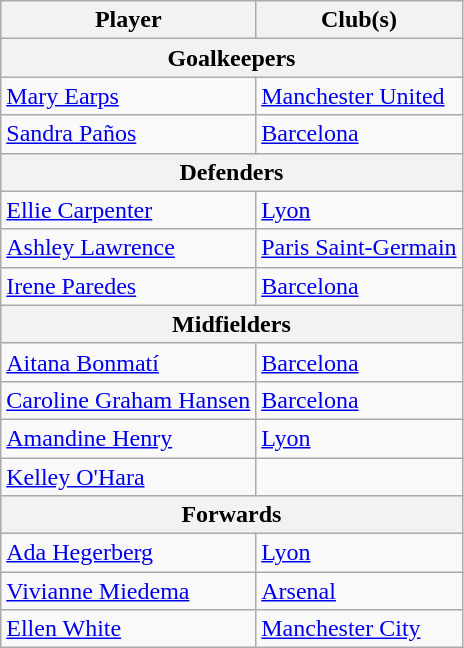<table class="wikitable mw-collapsible mw-collapsed">
<tr>
<th>Player</th>
<th>Club(s)</th>
</tr>
<tr>
<th colspan="2">Goalkeepers</th>
</tr>
<tr>
<td> <a href='#'>Mary Earps</a></td>
<td> <a href='#'>Manchester United</a></td>
</tr>
<tr>
<td> <a href='#'>Sandra Paños</a></td>
<td> <a href='#'>Barcelona</a></td>
</tr>
<tr>
<th colspan="2">Defenders</th>
</tr>
<tr>
<td> <a href='#'>Ellie Carpenter</a></td>
<td> <a href='#'>Lyon</a></td>
</tr>
<tr>
<td> <a href='#'>Ashley Lawrence</a></td>
<td> <a href='#'>Paris Saint-Germain</a></td>
</tr>
<tr>
<td> <a href='#'>Irene Paredes</a></td>
<td> <a href='#'>Barcelona</a></td>
</tr>
<tr>
<th colspan="2">Midfielders</th>
</tr>
<tr>
<td> <a href='#'>Aitana Bonmatí</a></td>
<td> <a href='#'>Barcelona</a></td>
</tr>
<tr>
<td> <a href='#'>Caroline Graham Hansen</a></td>
<td> <a href='#'>Barcelona</a></td>
</tr>
<tr>
<td> <a href='#'>Amandine Henry</a></td>
<td> <a href='#'>Lyon</a></td>
</tr>
<tr>
<td> <a href='#'>Kelley O'Hara</a></td>
<td></td>
</tr>
<tr>
<th colspan="2">Forwards</th>
</tr>
<tr>
<td> <a href='#'>Ada Hegerberg</a></td>
<td> <a href='#'>Lyon</a></td>
</tr>
<tr>
<td> <a href='#'>Vivianne Miedema</a></td>
<td> <a href='#'>Arsenal</a></td>
</tr>
<tr>
<td> <a href='#'>Ellen White</a></td>
<td> <a href='#'>Manchester City</a></td>
</tr>
</table>
